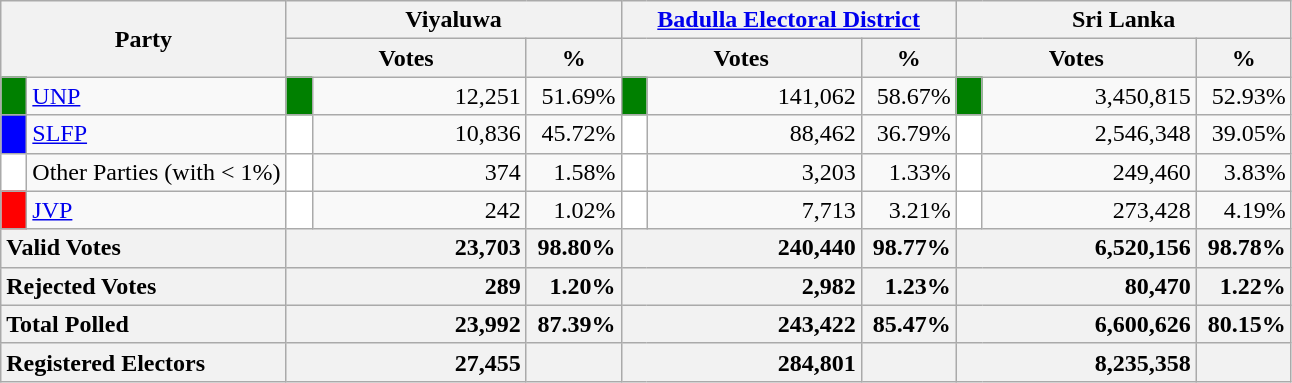<table class="wikitable">
<tr>
<th colspan="2" width="144px"rowspan="2">Party</th>
<th colspan="3" width="216px">Viyaluwa</th>
<th colspan="3" width="216px"><a href='#'>Badulla Electoral District</a></th>
<th colspan="3" width="216px">Sri Lanka</th>
</tr>
<tr>
<th colspan="2" width="144px">Votes</th>
<th>%</th>
<th colspan="2" width="144px">Votes</th>
<th>%</th>
<th colspan="2" width="144px">Votes</th>
<th>%</th>
</tr>
<tr>
<td style="background-color:green;" width="10px"></td>
<td style="text-align:left;"><a href='#'>UNP</a></td>
<td style="background-color:green;" width="10px"></td>
<td style="text-align:right;">12,251</td>
<td style="text-align:right;">51.69%</td>
<td style="background-color:green;" width="10px"></td>
<td style="text-align:right;">141,062</td>
<td style="text-align:right;">58.67%</td>
<td style="background-color:green;" width="10px"></td>
<td style="text-align:right;">3,450,815</td>
<td style="text-align:right;">52.93%</td>
</tr>
<tr>
<td style="background-color:blue;" width="10px"></td>
<td style="text-align:left;"><a href='#'>SLFP</a></td>
<td style="background-color:white;" width="10px"></td>
<td style="text-align:right;">10,836</td>
<td style="text-align:right;">45.72%</td>
<td style="background-color:white;" width="10px"></td>
<td style="text-align:right;">88,462</td>
<td style="text-align:right;">36.79%</td>
<td style="background-color:white;" width="10px"></td>
<td style="text-align:right;">2,546,348</td>
<td style="text-align:right;">39.05%</td>
</tr>
<tr>
<td style="background-color:white;" width="10px"></td>
<td style="text-align:left;">Other Parties (with < 1%)</td>
<td style="background-color:white;" width="10px"></td>
<td style="text-align:right;">374</td>
<td style="text-align:right;">1.58%</td>
<td style="background-color:white;" width="10px"></td>
<td style="text-align:right;">3,203</td>
<td style="text-align:right;">1.33%</td>
<td style="background-color:white;" width="10px"></td>
<td style="text-align:right;">249,460</td>
<td style="text-align:right;">3.83%</td>
</tr>
<tr>
<td style="background-color:red;" width="10px"></td>
<td style="text-align:left;"><a href='#'>JVP</a></td>
<td style="background-color:white;" width="10px"></td>
<td style="text-align:right;">242</td>
<td style="text-align:right;">1.02%</td>
<td style="background-color:white;" width="10px"></td>
<td style="text-align:right;">7,713</td>
<td style="text-align:right;">3.21%</td>
<td style="background-color:white;" width="10px"></td>
<td style="text-align:right;">273,428</td>
<td style="text-align:right;">4.19%</td>
</tr>
<tr>
<th colspan="2" width="144px"style="text-align:left;">Valid Votes</th>
<th style="text-align:right;"colspan="2" width="144px">23,703</th>
<th style="text-align:right;">98.80%</th>
<th style="text-align:right;"colspan="2" width="144px">240,440</th>
<th style="text-align:right;">98.77%</th>
<th style="text-align:right;"colspan="2" width="144px">6,520,156</th>
<th style="text-align:right;">98.78%</th>
</tr>
<tr>
<th colspan="2" width="144px"style="text-align:left;">Rejected Votes</th>
<th style="text-align:right;"colspan="2" width="144px">289</th>
<th style="text-align:right;">1.20%</th>
<th style="text-align:right;"colspan="2" width="144px">2,982</th>
<th style="text-align:right;">1.23%</th>
<th style="text-align:right;"colspan="2" width="144px">80,470</th>
<th style="text-align:right;">1.22%</th>
</tr>
<tr>
<th colspan="2" width="144px"style="text-align:left;">Total Polled</th>
<th style="text-align:right;"colspan="2" width="144px">23,992</th>
<th style="text-align:right;">87.39%</th>
<th style="text-align:right;"colspan="2" width="144px">243,422</th>
<th style="text-align:right;">85.47%</th>
<th style="text-align:right;"colspan="2" width="144px">6,600,626</th>
<th style="text-align:right;">80.15%</th>
</tr>
<tr>
<th colspan="2" width="144px"style="text-align:left;">Registered Electors</th>
<th style="text-align:right;"colspan="2" width="144px">27,455</th>
<th></th>
<th style="text-align:right;"colspan="2" width="144px">284,801</th>
<th></th>
<th style="text-align:right;"colspan="2" width="144px">8,235,358</th>
<th></th>
</tr>
</table>
